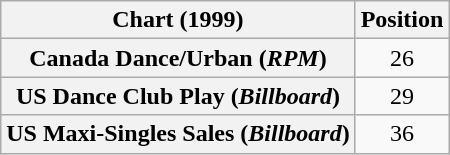<table class="wikitable sortable plainrowheaders" style="text-align:center">
<tr>
<th>Chart (1999)</th>
<th>Position</th>
</tr>
<tr>
<th scope="row">Canada Dance/Urban (<em>RPM</em>)</th>
<td>26</td>
</tr>
<tr>
<th scope="row">US Dance Club Play (<em>Billboard</em>)</th>
<td>29</td>
</tr>
<tr>
<th scope="row">US Maxi-Singles Sales (<em>Billboard</em>)</th>
<td>36</td>
</tr>
</table>
